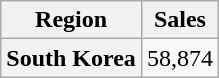<table class="wikitable plainrowheaders" style="text-align:center">
<tr>
<th scope="col">Region</th>
<th scope="col">Sales</th>
</tr>
<tr>
<th scope="row">South Korea</th>
<td>58,874</td>
</tr>
</table>
